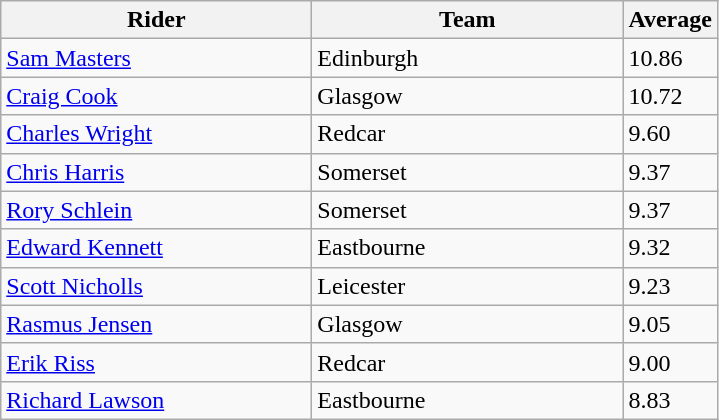<table class="wikitable" style="font-size: 100%">
<tr>
<th width=200>Rider</th>
<th width=200>Team</th>
<th width=40>Average</th>
</tr>
<tr>
<td align="left"> <a href='#'>Sam Masters</a></td>
<td>Edinburgh</td>
<td>10.86</td>
</tr>
<tr>
<td align="left"> <a href='#'>Craig Cook</a></td>
<td>Glasgow</td>
<td>10.72</td>
</tr>
<tr>
<td align="left"> <a href='#'>Charles Wright</a></td>
<td>Redcar</td>
<td>9.60</td>
</tr>
<tr>
<td align="left"> <a href='#'>Chris Harris</a></td>
<td>Somerset</td>
<td>9.37</td>
</tr>
<tr>
<td align="left"> <a href='#'>Rory Schlein</a></td>
<td>Somerset</td>
<td>9.37</td>
</tr>
<tr>
<td align="left"> <a href='#'>Edward Kennett</a></td>
<td>Eastbourne</td>
<td>9.32</td>
</tr>
<tr>
<td align="left"> <a href='#'>Scott Nicholls</a></td>
<td>Leicester</td>
<td>9.23</td>
</tr>
<tr>
<td align="left"> <a href='#'>Rasmus Jensen</a></td>
<td>Glasgow</td>
<td>9.05</td>
</tr>
<tr>
<td align="left"> <a href='#'>Erik Riss</a></td>
<td>Redcar</td>
<td>9.00</td>
</tr>
<tr>
<td align="left"> <a href='#'>Richard Lawson</a></td>
<td>Eastbourne</td>
<td>8.83</td>
</tr>
</table>
